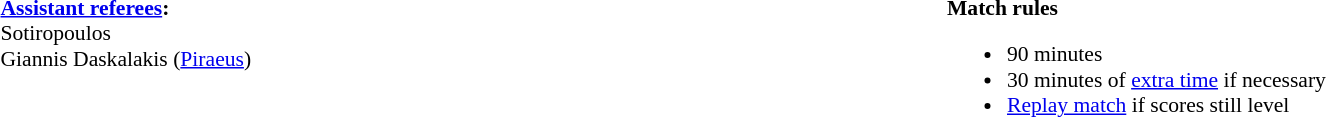<table width=100% style="font-size: 90%">
<tr>
<td width=50% valign=top><br><strong><a href='#'>Assistant referees</a>:</strong>
<br>Sotiropoulos
<br>Giannis Daskalakis (<a href='#'>Piraeus</a>)</td>
<td width=50% valign=top><br><strong>Match rules</strong><ul><li>90 minutes</li><li>30 minutes of <a href='#'>extra time</a> if necessary</li><li><a href='#'>Replay match</a> if scores still level</li></ul></td>
</tr>
</table>
